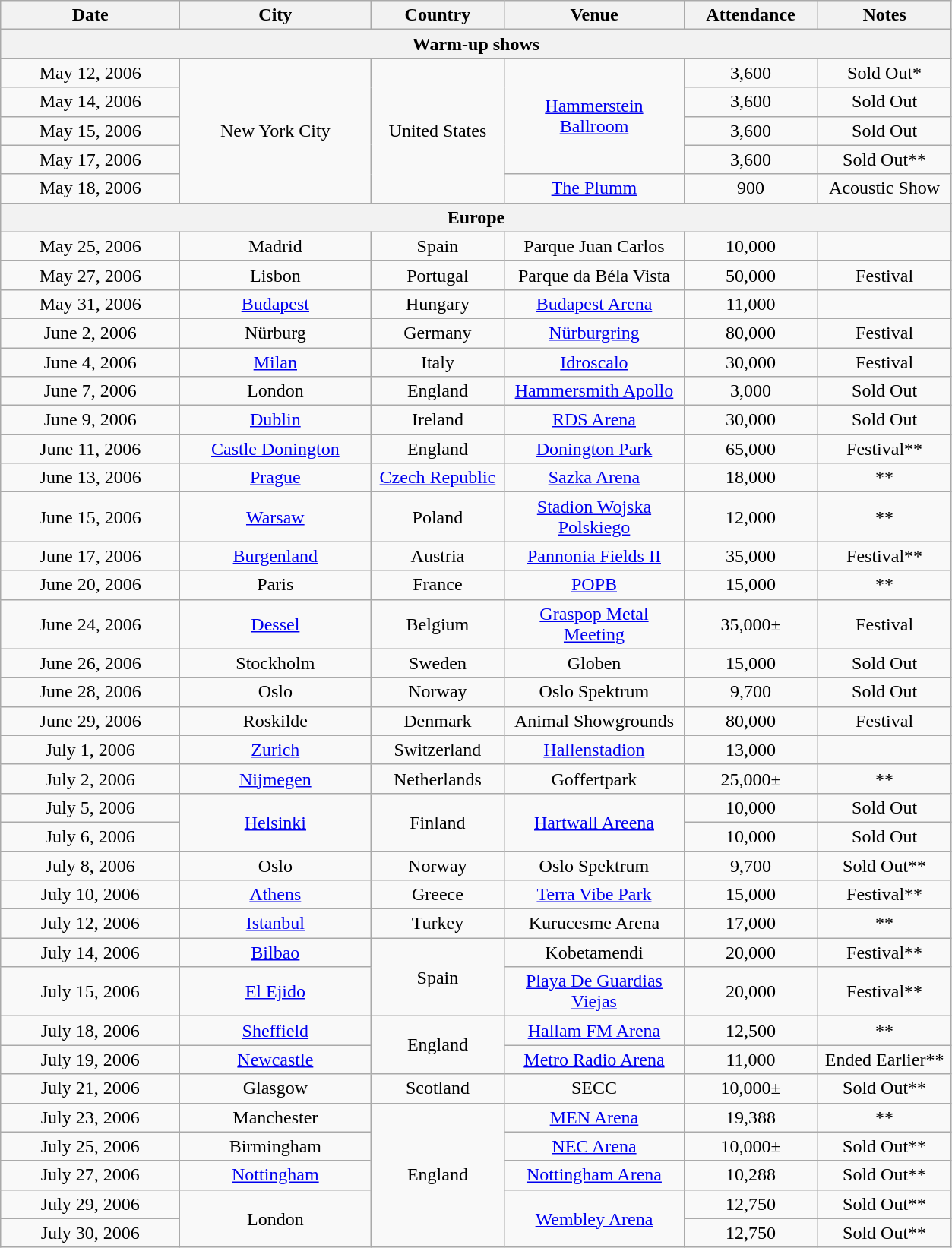<table class="wikitable" style="text-align:center;">
<tr>
<th style="width:150px;">Date</th>
<th style="width:160px;">City</th>
<th style="width:110px;">Country</th>
<th style="width:150px;">Venue</th>
<th style="width:110px;">Attendance</th>
<th style="width:110px;">Notes</th>
</tr>
<tr>
<th colspan="6">Warm-up shows</th>
</tr>
<tr>
<td>May 12, 2006</td>
<td rowspan="5">New York City</td>
<td rowspan="5">United States</td>
<td rowspan="4"><a href='#'>Hammerstein Ballroom</a></td>
<td>3,600</td>
<td>Sold Out*</td>
</tr>
<tr>
<td>May 14, 2006</td>
<td>3,600</td>
<td>Sold Out</td>
</tr>
<tr>
<td>May 15, 2006</td>
<td>3,600</td>
<td>Sold Out</td>
</tr>
<tr>
<td>May 17, 2006</td>
<td>3,600</td>
<td>Sold Out**</td>
</tr>
<tr>
<td>May 18, 2006</td>
<td><a href='#'>The Plumm</a></td>
<td>900</td>
<td>Acoustic Show</td>
</tr>
<tr>
<th colspan="6">Europe</th>
</tr>
<tr>
<td>May 25, 2006</td>
<td>Madrid</td>
<td>Spain</td>
<td>Parque Juan Carlos</td>
<td>10,000</td>
<td></td>
</tr>
<tr>
<td>May 27, 2006</td>
<td>Lisbon</td>
<td>Portugal</td>
<td>Parque da Béla Vista</td>
<td>50,000</td>
<td>Festival</td>
</tr>
<tr>
<td>May 31, 2006</td>
<td><a href='#'>Budapest</a></td>
<td>Hungary</td>
<td><a href='#'>Budapest Arena</a></td>
<td>11,000</td>
<td></td>
</tr>
<tr>
<td>June 2, 2006</td>
<td>Nürburg</td>
<td>Germany</td>
<td><a href='#'>Nürburgring</a></td>
<td>80,000</td>
<td>Festival</td>
</tr>
<tr>
<td>June 4, 2006</td>
<td><a href='#'>Milan</a></td>
<td>Italy</td>
<td><a href='#'>Idroscalo</a></td>
<td>30,000</td>
<td>Festival</td>
</tr>
<tr>
<td>June 7, 2006</td>
<td>London</td>
<td>England</td>
<td><a href='#'>Hammersmith Apollo</a></td>
<td>3,000</td>
<td>Sold Out</td>
</tr>
<tr>
<td>June 9, 2006</td>
<td><a href='#'>Dublin</a></td>
<td>Ireland</td>
<td><a href='#'>RDS Arena</a></td>
<td>30,000</td>
<td>Sold Out</td>
</tr>
<tr>
<td>June 11, 2006</td>
<td><a href='#'>Castle Donington</a></td>
<td>England</td>
<td><a href='#'>Donington Park</a></td>
<td>65,000</td>
<td>Festival**</td>
</tr>
<tr>
<td>June 13, 2006</td>
<td><a href='#'>Prague</a></td>
<td><a href='#'>Czech Republic</a></td>
<td><a href='#'>Sazka Arena</a></td>
<td>18,000</td>
<td>**</td>
</tr>
<tr>
<td>June 15, 2006</td>
<td><a href='#'>Warsaw</a></td>
<td>Poland</td>
<td><a href='#'>Stadion Wojska Polskiego</a></td>
<td>12,000</td>
<td>**</td>
</tr>
<tr>
<td>June 17, 2006</td>
<td><a href='#'>Burgenland</a></td>
<td>Austria</td>
<td><a href='#'>Pannonia Fields II</a></td>
<td>35,000</td>
<td>Festival**</td>
</tr>
<tr>
<td>June 20, 2006</td>
<td>Paris</td>
<td>France</td>
<td><a href='#'>POPB</a></td>
<td>15,000</td>
<td>**</td>
</tr>
<tr>
<td>June 24, 2006</td>
<td><a href='#'>Dessel</a></td>
<td>Belgium</td>
<td><a href='#'>Graspop Metal Meeting</a></td>
<td>35,000±</td>
<td>Festival</td>
</tr>
<tr>
<td>June 26, 2006</td>
<td>Stockholm</td>
<td>Sweden</td>
<td>Globen</td>
<td>15,000</td>
<td>Sold Out</td>
</tr>
<tr>
<td>June 28, 2006</td>
<td>Oslo</td>
<td>Norway</td>
<td>Oslo Spektrum</td>
<td>9,700</td>
<td>Sold Out</td>
</tr>
<tr>
<td>June 29, 2006</td>
<td>Roskilde</td>
<td>Denmark</td>
<td>Animal Showgrounds</td>
<td>80,000</td>
<td>Festival</td>
</tr>
<tr>
<td>July 1, 2006</td>
<td><a href='#'>Zurich</a></td>
<td>Switzerland</td>
<td><a href='#'>Hallenstadion</a></td>
<td>13,000</td>
<td></td>
</tr>
<tr>
<td>July 2, 2006</td>
<td><a href='#'>Nijmegen</a></td>
<td>Netherlands</td>
<td>Goffertpark</td>
<td>25,000±</td>
<td>**</td>
</tr>
<tr>
<td>July 5, 2006</td>
<td rowspan="2"><a href='#'>Helsinki</a></td>
<td rowspan="2">Finland</td>
<td rowspan="2"><a href='#'>Hartwall Areena</a></td>
<td>10,000</td>
<td>Sold Out</td>
</tr>
<tr>
<td>July 6, 2006</td>
<td>10,000</td>
<td>Sold Out</td>
</tr>
<tr>
<td>July 8, 2006</td>
<td>Oslo</td>
<td>Norway</td>
<td>Oslo Spektrum</td>
<td>9,700</td>
<td>Sold Out**</td>
</tr>
<tr>
<td>July 10, 2006</td>
<td><a href='#'>Athens</a></td>
<td>Greece</td>
<td><a href='#'>Terra Vibe Park</a></td>
<td>15,000</td>
<td>Festival**</td>
</tr>
<tr>
<td>July 12, 2006</td>
<td><a href='#'>Istanbul</a></td>
<td>Turkey</td>
<td>Kurucesme Arena</td>
<td>17,000</td>
<td>**</td>
</tr>
<tr>
<td>July 14, 2006</td>
<td><a href='#'>Bilbao</a></td>
<td rowspan="2">Spain</td>
<td>Kobetamendi</td>
<td>20,000</td>
<td>Festival**</td>
</tr>
<tr>
<td>July 15, 2006</td>
<td><a href='#'>El Ejido</a></td>
<td><a href='#'>Playa De Guardias Viejas</a></td>
<td>20,000</td>
<td>Festival**</td>
</tr>
<tr>
<td>July 18, 2006</td>
<td><a href='#'>Sheffield</a></td>
<td rowspan="2">England</td>
<td><a href='#'>Hallam FM Arena</a></td>
<td>12,500</td>
<td>**</td>
</tr>
<tr>
<td>July 19, 2006</td>
<td><a href='#'>Newcastle</a></td>
<td><a href='#'>Metro Radio Arena</a></td>
<td>11,000</td>
<td>Ended Earlier**</td>
</tr>
<tr>
<td>July 21, 2006</td>
<td>Glasgow</td>
<td>Scotland</td>
<td>SECC</td>
<td>10,000±</td>
<td>Sold Out**</td>
</tr>
<tr>
<td>July 23, 2006</td>
<td>Manchester</td>
<td rowspan="5">England</td>
<td><a href='#'>MEN Arena</a></td>
<td>19,388</td>
<td>**</td>
</tr>
<tr>
<td>July 25, 2006</td>
<td>Birmingham</td>
<td><a href='#'>NEC Arena</a></td>
<td>10,000±</td>
<td>Sold Out**</td>
</tr>
<tr>
<td>July 27, 2006</td>
<td><a href='#'>Nottingham</a></td>
<td><a href='#'>Nottingham Arena</a></td>
<td>10,288</td>
<td>Sold Out**</td>
</tr>
<tr>
<td>July 29, 2006</td>
<td rowspan="2">London</td>
<td rowspan="2"><a href='#'>Wembley Arena</a></td>
<td>12,750</td>
<td>Sold Out**</td>
</tr>
<tr>
<td>July 30, 2006</td>
<td>12,750</td>
<td>Sold Out**</td>
</tr>
</table>
